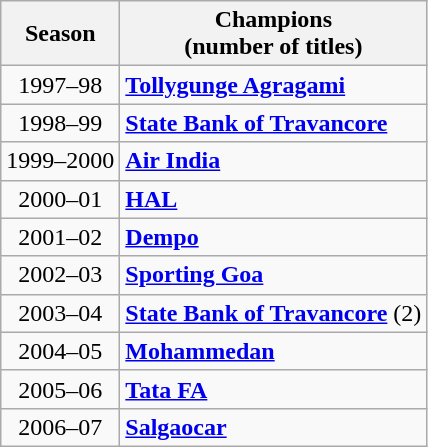<table class="wikitable">
<tr>
<th>Season</th>
<th>Champions<br>(number of titles)</th>
</tr>
<tr>
<td align=center>1997–98</td>
<td><strong><a href='#'>Tollygunge Agragami</a></strong></td>
</tr>
<tr>
<td align=center>1998–99</td>
<td><strong><a href='#'>State Bank of Travancore</a></strong></td>
</tr>
<tr>
<td align=center>1999–2000</td>
<td><strong><a href='#'>Air India</a></strong></td>
</tr>
<tr>
<td align=center>2000–01</td>
<td><strong><a href='#'>HAL</a></strong></td>
</tr>
<tr>
<td align=center>2001–02</td>
<td><strong><a href='#'>Dempo</a></strong></td>
</tr>
<tr>
<td align=center>2002–03</td>
<td><strong><a href='#'>Sporting Goa</a></strong></td>
</tr>
<tr>
<td align=center>2003–04</td>
<td><strong><a href='#'>State Bank of Travancore</a></strong> (2)</td>
</tr>
<tr>
<td align=center>2004–05</td>
<td><strong><a href='#'>Mohammedan</a></strong></td>
</tr>
<tr>
<td align=center>2005–06</td>
<td><strong><a href='#'>Tata FA</a></strong></td>
</tr>
<tr>
<td align=center>2006–07</td>
<td><strong><a href='#'>Salgaocar</a></strong></td>
</tr>
</table>
